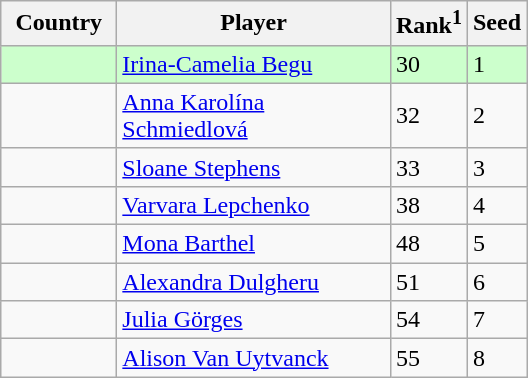<table class="sortable wikitable">
<tr>
<th width="70">Country</th>
<th width="175">Player</th>
<th>Rank<sup>1</sup></th>
<th>Seed</th>
</tr>
<tr style="background:#cfc;">
<td></td>
<td><a href='#'>Irina-Camelia Begu</a></td>
<td>30</td>
<td>1</td>
</tr>
<tr>
<td></td>
<td><a href='#'>Anna Karolína Schmiedlová</a></td>
<td>32</td>
<td>2</td>
</tr>
<tr>
<td></td>
<td><a href='#'>Sloane Stephens</a></td>
<td>33</td>
<td>3</td>
</tr>
<tr>
<td></td>
<td><a href='#'>Varvara Lepchenko</a></td>
<td>38</td>
<td>4</td>
</tr>
<tr>
<td></td>
<td><a href='#'>Mona Barthel</a></td>
<td>48</td>
<td>5</td>
</tr>
<tr>
<td></td>
<td><a href='#'>Alexandra Dulgheru</a></td>
<td>51</td>
<td>6</td>
</tr>
<tr>
<td></td>
<td><a href='#'>Julia Görges</a></td>
<td>54</td>
<td>7</td>
</tr>
<tr>
<td></td>
<td><a href='#'>Alison Van Uytvanck</a></td>
<td>55</td>
<td>8</td>
</tr>
</table>
